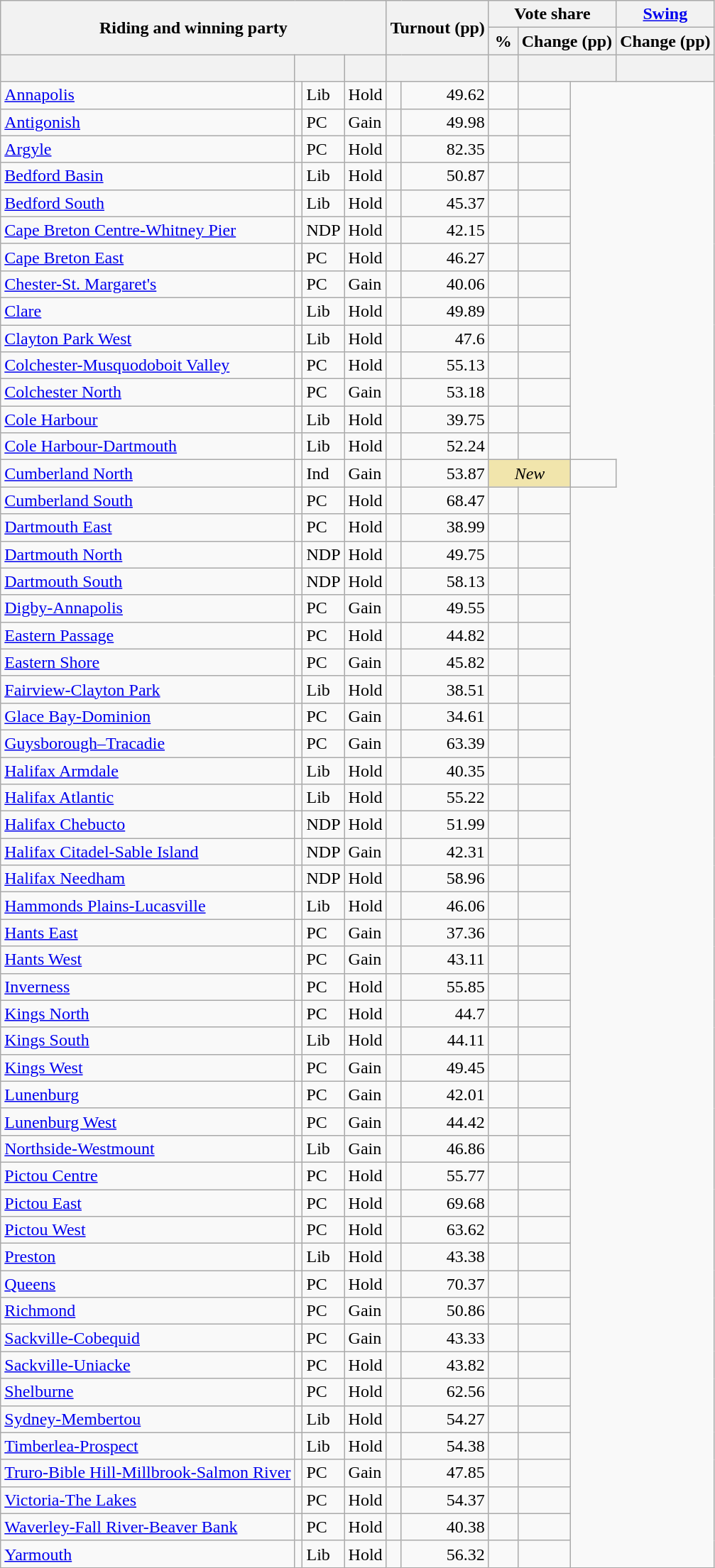<table class="wikitable sortable" style="text-align:right">
<tr>
<th rowspan="2" colspan="4">Riding and winning party</th>
<th rowspan="2" colspan="2">Turnout (pp)</th>
<th colspan="4">Vote share</th>
<th colspan="3"><a href='#'>Swing</a></th>
</tr>
<tr>
<th>%</th>
<th colspan="3">Change (pp)</th>
<th colspan="3">Change (pp)</th>
</tr>
<tr>
<th> </th>
<th colspan="2"></th>
<th></th>
<th colspan="2"></th>
<th></th>
<th colspan="3"></th>
<th colspan="3"></th>
</tr>
<tr>
<td style="text-align:left;"><a href='#'>Annapolis</a></td>
<td></td>
<td style="text-align:left;">Lib</td>
<td style="text-align:left;">Hold</td>
<td></td>
<td>49.62</td>
<td></td>
<td></td>
</tr>
<tr>
<td style="text-align:left;"><a href='#'>Antigonish</a></td>
<td></td>
<td style="text-align:left;">PC</td>
<td style="text-align:left;">Gain</td>
<td></td>
<td>49.98</td>
<td></td>
<td></td>
</tr>
<tr>
<td style="text-align:left;"><a href='#'>Argyle</a></td>
<td></td>
<td style="text-align:left;">PC</td>
<td style="text-align:left;">Hold</td>
<td></td>
<td>82.35</td>
<td></td>
<td></td>
</tr>
<tr>
<td style="text-align:left;"><a href='#'>Bedford Basin</a></td>
<td></td>
<td style="text-align:left;">Lib</td>
<td style="text-align:left;">Hold</td>
<td></td>
<td>50.87</td>
<td></td>
<td></td>
</tr>
<tr>
<td style="text-align:left;"><a href='#'>Bedford South</a></td>
<td></td>
<td style="text-align:left;">Lib</td>
<td style="text-align:left;">Hold</td>
<td></td>
<td>45.37</td>
<td></td>
<td></td>
</tr>
<tr>
<td style="text-align:left;"><a href='#'>Cape Breton Centre-Whitney Pier</a></td>
<td></td>
<td style="text-align:left;">NDP</td>
<td style="text-align:left;">Hold</td>
<td></td>
<td>42.15</td>
<td></td>
<td></td>
</tr>
<tr>
<td style="text-align:left;"><a href='#'>Cape Breton East</a></td>
<td></td>
<td style="text-align:left;">PC</td>
<td style="text-align:left;">Hold</td>
<td></td>
<td>46.27</td>
<td></td>
<td></td>
</tr>
<tr>
<td style="text-align:left;"><a href='#'>Chester-St. Margaret's</a></td>
<td></td>
<td style="text-align:left;">PC</td>
<td style="text-align:left;">Gain</td>
<td></td>
<td>40.06</td>
<td></td>
<td></td>
</tr>
<tr>
<td style="text-align:left;"><a href='#'>Clare</a></td>
<td></td>
<td style="text-align:left;">Lib</td>
<td style="text-align:left;">Hold</td>
<td></td>
<td>49.89</td>
<td></td>
<td></td>
</tr>
<tr>
<td style="text-align:left;"><a href='#'>Clayton Park West</a></td>
<td></td>
<td style="text-align:left;">Lib</td>
<td style="text-align:left;">Hold</td>
<td></td>
<td>47.6</td>
<td></td>
<td></td>
</tr>
<tr>
<td style="text-align:left;"><a href='#'>Colchester-Musquodoboit Valley</a></td>
<td></td>
<td style="text-align:left;">PC</td>
<td style="text-align:left;">Hold</td>
<td></td>
<td>55.13</td>
<td></td>
<td></td>
</tr>
<tr>
<td style="text-align:left;"><a href='#'>Colchester North</a></td>
<td></td>
<td style="text-align:left;">PC</td>
<td style="text-align:left;">Gain</td>
<td></td>
<td>53.18</td>
<td></td>
<td></td>
</tr>
<tr>
<td style="text-align:left;"><a href='#'>Cole Harbour</a></td>
<td></td>
<td style="text-align:left;">Lib</td>
<td style="text-align:left;">Hold</td>
<td></td>
<td>39.75</td>
<td></td>
<td></td>
</tr>
<tr>
<td style="text-align:left;"><a href='#'>Cole Harbour-Dartmouth</a></td>
<td></td>
<td style="text-align:left;">Lib</td>
<td style="text-align:left;">Hold</td>
<td></td>
<td>52.24</td>
<td></td>
<td></td>
</tr>
<tr>
<td style="text-align:left;"><a href='#'>Cumberland North</a></td>
<td></td>
<td style="text-align:left;">Ind</td>
<td style="text-align:left;">Gain</td>
<td></td>
<td>53.87</td>
<td colspan=3 style="background-color:#F1E5AC; text-align:center;"><em>New</em></td>
<td></td>
</tr>
<tr>
<td style="text-align:left;"><a href='#'>Cumberland South</a></td>
<td></td>
<td style="text-align:left;">PC</td>
<td style="text-align:left;">Hold</td>
<td></td>
<td>68.47</td>
<td></td>
<td></td>
</tr>
<tr>
<td style="text-align:left;"><a href='#'>Dartmouth East</a></td>
<td></td>
<td style="text-align:left;">PC</td>
<td style="text-align:left;">Hold</td>
<td></td>
<td>38.99</td>
<td></td>
<td></td>
</tr>
<tr>
<td style="text-align:left;"><a href='#'>Dartmouth North</a></td>
<td></td>
<td style="text-align:left;">NDP</td>
<td style="text-align:left;">Hold</td>
<td></td>
<td>49.75</td>
<td></td>
<td></td>
</tr>
<tr>
<td style="text-align:left;"><a href='#'>Dartmouth South</a></td>
<td></td>
<td style="text-align:left;">NDP</td>
<td style="text-align:left;">Hold</td>
<td></td>
<td>58.13</td>
<td></td>
<td></td>
</tr>
<tr>
<td style="text-align:left;"><a href='#'>Digby-Annapolis</a></td>
<td></td>
<td style="text-align:left;">PC</td>
<td style="text-align:left;">Gain</td>
<td></td>
<td>49.55</td>
<td></td>
<td></td>
</tr>
<tr>
<td style="text-align:left;"><a href='#'>Eastern Passage</a></td>
<td></td>
<td style="text-align:left;">PC</td>
<td style="text-align:left;">Hold</td>
<td></td>
<td>44.82</td>
<td></td>
<td></td>
</tr>
<tr>
<td style="text-align:left;"><a href='#'>Eastern Shore</a></td>
<td></td>
<td style="text-align:left;">PC</td>
<td style="text-align:left;">Gain</td>
<td></td>
<td>45.82</td>
<td></td>
<td></td>
</tr>
<tr>
<td style="text-align:left;"><a href='#'>Fairview-Clayton Park</a></td>
<td></td>
<td style="text-align:left;">Lib</td>
<td style="text-align:left;">Hold</td>
<td></td>
<td>38.51</td>
<td></td>
<td></td>
</tr>
<tr>
<td style="text-align:left;"><a href='#'>Glace Bay-Dominion</a></td>
<td></td>
<td style="text-align:left;">PC</td>
<td style="text-align:left;">Gain</td>
<td></td>
<td>34.61</td>
<td></td>
<td></td>
</tr>
<tr>
<td style="text-align:left;"><a href='#'>Guysborough–Tracadie</a></td>
<td></td>
<td style="text-align:left;">PC</td>
<td style="text-align:left;">Gain</td>
<td></td>
<td>63.39</td>
<td></td>
<td></td>
</tr>
<tr>
<td style="text-align:left;"><a href='#'>Halifax Armdale</a></td>
<td></td>
<td style="text-align:left;">Lib</td>
<td style="text-align:left;">Hold</td>
<td></td>
<td>40.35</td>
<td></td>
<td></td>
</tr>
<tr>
<td style="text-align:left;"><a href='#'>Halifax Atlantic</a></td>
<td></td>
<td style="text-align:left;">Lib</td>
<td style="text-align:left;">Hold</td>
<td></td>
<td>55.22</td>
<td></td>
<td></td>
</tr>
<tr>
<td style="text-align:left;"><a href='#'>Halifax Chebucto</a></td>
<td></td>
<td style="text-align:left;">NDP</td>
<td style="text-align:left;">Hold</td>
<td></td>
<td>51.99</td>
<td></td>
<td></td>
</tr>
<tr>
<td style="text-align:left;"><a href='#'>Halifax Citadel-Sable Island</a></td>
<td></td>
<td style="text-align:left;">NDP</td>
<td style="text-align:left;">Gain</td>
<td></td>
<td>42.31</td>
<td></td>
<td></td>
</tr>
<tr>
<td style="text-align:left;"><a href='#'>Halifax Needham</a></td>
<td></td>
<td style="text-align:left;">NDP</td>
<td style="text-align:left;">Hold</td>
<td></td>
<td>58.96</td>
<td></td>
<td></td>
</tr>
<tr>
<td style="text-align:left;"><a href='#'>Hammonds Plains-Lucasville</a></td>
<td></td>
<td style="text-align:left;">Lib</td>
<td style="text-align:left;">Hold</td>
<td></td>
<td>46.06</td>
<td></td>
<td></td>
</tr>
<tr>
<td style="text-align:left;"><a href='#'>Hants East</a></td>
<td></td>
<td style="text-align:left;">PC</td>
<td style="text-align:left;">Gain</td>
<td></td>
<td>37.36</td>
<td></td>
<td></td>
</tr>
<tr>
<td style="text-align:left;"><a href='#'>Hants West</a></td>
<td></td>
<td style="text-align:left;">PC</td>
<td style="text-align:left;">Gain</td>
<td></td>
<td>43.11</td>
<td></td>
<td></td>
</tr>
<tr>
<td style="text-align:left;"><a href='#'>Inverness</a></td>
<td></td>
<td style="text-align:left;">PC</td>
<td style="text-align:left;">Hold</td>
<td></td>
<td>55.85</td>
<td></td>
<td></td>
</tr>
<tr>
<td style="text-align:left;"><a href='#'>Kings North</a></td>
<td></td>
<td style="text-align:left;">PC</td>
<td style="text-align:left;">Hold</td>
<td></td>
<td>44.7</td>
<td></td>
<td></td>
</tr>
<tr>
<td style="text-align:left;"><a href='#'>Kings South</a></td>
<td></td>
<td style="text-align:left;">Lib</td>
<td style="text-align:left;">Hold</td>
<td></td>
<td>44.11</td>
<td></td>
<td></td>
</tr>
<tr>
<td style="text-align:left;"><a href='#'>Kings West</a></td>
<td></td>
<td style="text-align:left;">PC</td>
<td style="text-align:left;">Gain</td>
<td></td>
<td>49.45</td>
<td></td>
<td></td>
</tr>
<tr>
<td style="text-align:left;"><a href='#'>Lunenburg</a></td>
<td></td>
<td style="text-align:left;">PC</td>
<td style="text-align:left;">Gain</td>
<td></td>
<td>42.01</td>
<td></td>
<td></td>
</tr>
<tr>
<td style="text-align:left;"><a href='#'>Lunenburg West</a></td>
<td></td>
<td style="text-align:left;">PC</td>
<td style="text-align:left;">Gain</td>
<td></td>
<td>44.42</td>
<td></td>
<td></td>
</tr>
<tr>
<td style="text-align:left;"><a href='#'>Northside-Westmount</a></td>
<td></td>
<td style="text-align:left;">Lib</td>
<td style="text-align:left;">Gain</td>
<td></td>
<td>46.86</td>
<td></td>
<td></td>
</tr>
<tr>
<td style="text-align:left;"><a href='#'>Pictou Centre</a></td>
<td></td>
<td style="text-align:left;">PC</td>
<td style="text-align:left;">Hold</td>
<td></td>
<td>55.77</td>
<td></td>
<td></td>
</tr>
<tr>
<td style="text-align:left;"><a href='#'>Pictou East</a></td>
<td></td>
<td style="text-align:left;">PC</td>
<td style="text-align:left;">Hold</td>
<td></td>
<td>69.68</td>
<td></td>
<td></td>
</tr>
<tr>
<td style="text-align:left;"><a href='#'>Pictou West</a></td>
<td></td>
<td style="text-align:left;">PC</td>
<td style="text-align:left;">Hold</td>
<td></td>
<td>63.62</td>
<td></td>
<td></td>
</tr>
<tr>
<td style="text-align:left;"><a href='#'>Preston</a></td>
<td></td>
<td style="text-align:left;">Lib</td>
<td style="text-align:left;">Hold</td>
<td></td>
<td>43.38</td>
<td></td>
<td></td>
</tr>
<tr>
<td style="text-align:left;"><a href='#'>Queens</a></td>
<td></td>
<td style="text-align:left;">PC</td>
<td style="text-align:left;">Hold</td>
<td></td>
<td>70.37</td>
<td></td>
<td></td>
</tr>
<tr>
<td style="text-align:left;"><a href='#'>Richmond</a></td>
<td></td>
<td style="text-align:left;">PC</td>
<td style="text-align:left;">Gain</td>
<td></td>
<td>50.86</td>
<td></td>
<td></td>
</tr>
<tr>
<td style="text-align:left;"><a href='#'>Sackville-Cobequid</a></td>
<td></td>
<td style="text-align:left;">PC</td>
<td style="text-align:left;">Gain</td>
<td></td>
<td>43.33</td>
<td></td>
<td></td>
</tr>
<tr>
<td style="text-align:left;"><a href='#'>Sackville-Uniacke</a></td>
<td></td>
<td style="text-align:left;">PC</td>
<td style="text-align:left;">Hold</td>
<td></td>
<td>43.82</td>
<td></td>
<td></td>
</tr>
<tr>
<td style="text-align:left;"><a href='#'>Shelburne</a></td>
<td></td>
<td style="text-align:left;">PC</td>
<td style="text-align:left;">Hold</td>
<td></td>
<td>62.56</td>
<td></td>
<td></td>
</tr>
<tr>
<td style="text-align:left;"><a href='#'>Sydney-Membertou</a></td>
<td></td>
<td style="text-align:left;">Lib</td>
<td style="text-align:left;">Hold</td>
<td></td>
<td>54.27</td>
<td></td>
<td></td>
</tr>
<tr>
<td style="text-align:left;"><a href='#'>Timberlea-Prospect</a></td>
<td></td>
<td style="text-align:left;">Lib</td>
<td style="text-align:left;">Hold</td>
<td></td>
<td>54.38</td>
<td></td>
<td></td>
</tr>
<tr>
<td style="text-align:left;"><a href='#'>Truro-Bible Hill-Millbrook-Salmon River</a></td>
<td></td>
<td style="text-align:left;">PC</td>
<td style="text-align:left;">Gain</td>
<td></td>
<td>47.85</td>
<td></td>
<td></td>
</tr>
<tr>
<td style="text-align:left;"><a href='#'>Victoria-The Lakes</a></td>
<td></td>
<td style="text-align:left;">PC</td>
<td style="text-align:left;">Hold</td>
<td></td>
<td>54.37</td>
<td></td>
<td></td>
</tr>
<tr>
<td style="text-align:left;"><a href='#'>Waverley-Fall River-Beaver Bank</a></td>
<td></td>
<td style="text-align:left;">PC</td>
<td style="text-align:left;">Hold</td>
<td></td>
<td>40.38</td>
<td></td>
<td></td>
</tr>
<tr>
<td style="text-align:left;"><a href='#'>Yarmouth</a></td>
<td></td>
<td style="text-align:left;">Lib</td>
<td style="text-align:left;">Hold</td>
<td></td>
<td>56.32</td>
<td></td>
<td></td>
</tr>
</table>
